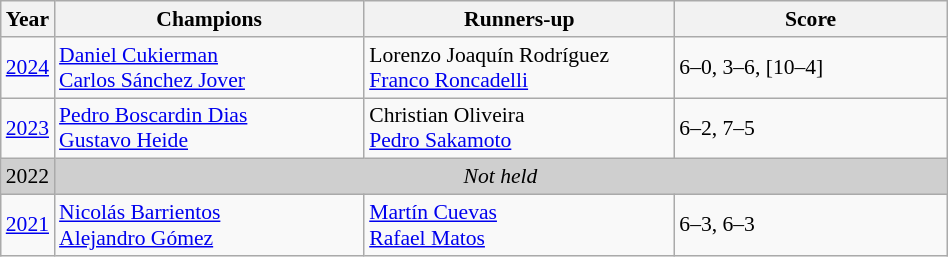<table class="wikitable" style="font-size:90%">
<tr>
<th>Year</th>
<th width="200">Champions</th>
<th width="200">Runners-up</th>
<th width="175">Score</th>
</tr>
<tr>
<td><a href='#'>2024</a></td>
<td> <a href='#'>Daniel Cukierman</a><br> <a href='#'>Carlos Sánchez Jover</a></td>
<td> Lorenzo Joaquín Rodríguez<br> <a href='#'>Franco Roncadelli</a></td>
<td>6–0, 3–6, [10–4]</td>
</tr>
<tr>
<td><a href='#'>2023</a></td>
<td> <a href='#'>Pedro Boscardin Dias</a><br> <a href='#'>Gustavo Heide</a></td>
<td> Christian Oliveira<br> <a href='#'>Pedro Sakamoto</a></td>
<td>6–2, 7–5</td>
</tr>
<tr>
<td style="background:#cfcfcf">2022</td>
<td colspan=3 align=center style="background:#cfcfcf"><em>Not held</em></td>
</tr>
<tr>
<td><a href='#'>2021</a></td>
<td> <a href='#'>Nicolás Barrientos</a><br> <a href='#'>Alejandro Gómez</a></td>
<td> <a href='#'>Martín Cuevas</a><br> <a href='#'>Rafael Matos</a></td>
<td>6–3, 6–3</td>
</tr>
</table>
